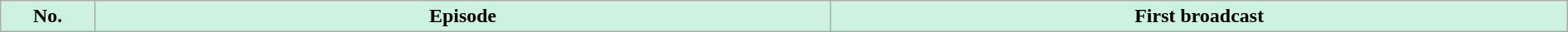<table class="wikitable plainrowheaders" style="width:100%; margin:auto; background:#fff;">
<tr>
<th style="background: #cef2e0; width:6%;">No.</th>
<th style="background: #cef2e0; width:47%;">Episode</th>
<th style="background: #cef2e0; width:47%;">First broadcast<br>



</th>
</tr>
</table>
